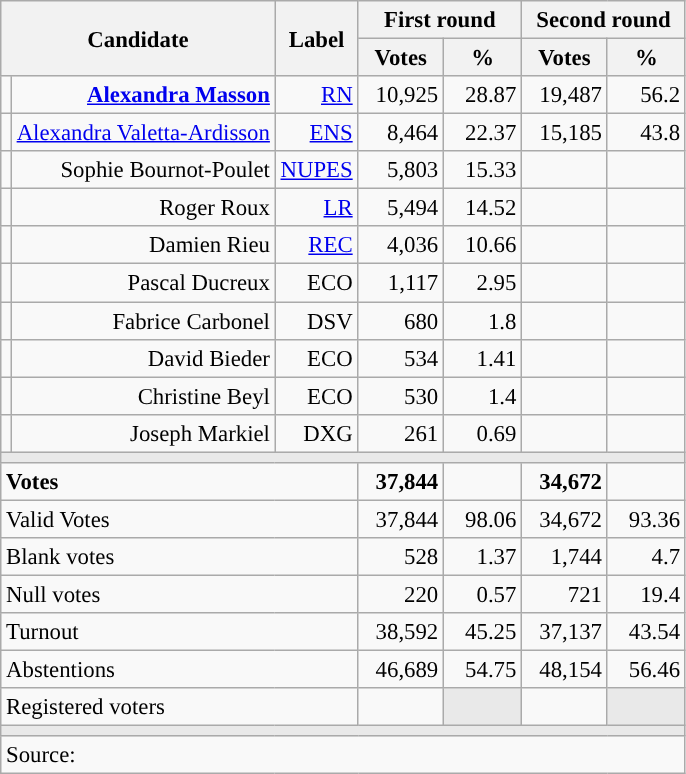<table class="wikitable" style="text-align:right;font-size:95%;">
<tr>
<th rowspan="2" colspan="2">Candidate</th>
<th rowspan="2">Label</th>
<th colspan="2">First round</th>
<th colspan="2">Second round</th>
</tr>
<tr>
<th style="width:50px;">Votes</th>
<th style="width:45px;">%</th>
<th style="width:50px;">Votes</th>
<th style="width:45px;">%</th>
</tr>
<tr>
<td style="color:inherit;background:"></td>
<td><strong><a href='#'>Alexandra Masson</a></strong></td>
<td><a href='#'>RN</a></td>
<td>10,925</td>
<td>28.87</td>
<td>19,487</td>
<td>56.2</td>
</tr>
<tr>
<td style="color:inherit;background:"></td>
<td><a href='#'>Alexandra Valetta-Ardisson</a></td>
<td><a href='#'>ENS</a></td>
<td>8,464</td>
<td>22.37</td>
<td>15,185</td>
<td>43.8</td>
</tr>
<tr>
<td style="color:inherit;background:"></td>
<td>Sophie Bournot-Poulet</td>
<td><a href='#'>NUPES</a></td>
<td>5,803</td>
<td>15.33</td>
<td></td>
<td></td>
</tr>
<tr>
<td style="color:inherit;background:"></td>
<td>Roger Roux</td>
<td><a href='#'>LR</a></td>
<td>5,494</td>
<td>14.52</td>
<td></td>
<td></td>
</tr>
<tr>
<td style="color:inherit;background:"></td>
<td>Damien Rieu</td>
<td><a href='#'>REC</a></td>
<td>4,036</td>
<td>10.66</td>
<td></td>
<td></td>
</tr>
<tr>
<td style="color:inherit;background:"></td>
<td>Pascal Ducreux</td>
<td>ECO</td>
<td>1,117</td>
<td>2.95</td>
<td></td>
<td></td>
</tr>
<tr>
<td style="color:inherit;background:"></td>
<td>Fabrice Carbonel</td>
<td>DSV</td>
<td>680</td>
<td>1.8</td>
<td></td>
<td></td>
</tr>
<tr>
<td style="color:inherit;background:"></td>
<td>David Bieder</td>
<td>ECO</td>
<td>534</td>
<td>1.41</td>
<td></td>
<td></td>
</tr>
<tr>
<td style="color:inherit;background:"></td>
<td>Christine Beyl</td>
<td>ECO</td>
<td>530</td>
<td>1.4</td>
<td></td>
<td></td>
</tr>
<tr>
<td style="color:inherit;background:"></td>
<td>Joseph Markiel</td>
<td>DXG</td>
<td>261</td>
<td>0.69</td>
<td></td>
<td></td>
</tr>
<tr>
<td colspan="7" style="background:#E9E9E9;"></td>
</tr>
<tr style="font-weight:bold;">
<td colspan="3" style="text-align:left;">Votes</td>
<td>37,844</td>
<td></td>
<td>34,672</td>
<td></td>
</tr>
<tr>
<td colspan="3" style="text-align:left;">Valid Votes</td>
<td>37,844</td>
<td>98.06</td>
<td>34,672</td>
<td>93.36</td>
</tr>
<tr>
<td colspan="3" style="text-align:left;">Blank votes</td>
<td>528</td>
<td>1.37</td>
<td>1,744</td>
<td>4.7</td>
</tr>
<tr>
<td colspan="3" style="text-align:left;">Null votes</td>
<td>220</td>
<td>0.57</td>
<td>721</td>
<td>19.4</td>
</tr>
<tr>
<td colspan="3" style="text-align:left;">Turnout</td>
<td>38,592</td>
<td>45.25</td>
<td>37,137</td>
<td>43.54</td>
</tr>
<tr>
<td colspan="3" style="text-align:left;">Abstentions</td>
<td>46,689</td>
<td>54.75</td>
<td>48,154</td>
<td>56.46</td>
</tr>
<tr>
<td colspan="3" style="text-align:left;">Registered voters</td>
<td></td>
<td style="background:#E9E9E9;"></td>
<td></td>
<td style="background:#E9E9E9;"></td>
</tr>
<tr>
<td colspan="7" style="background:#E9E9E9;"></td>
</tr>
<tr>
<td colspan="7" style="text-align:left;">Source: </td>
</tr>
</table>
